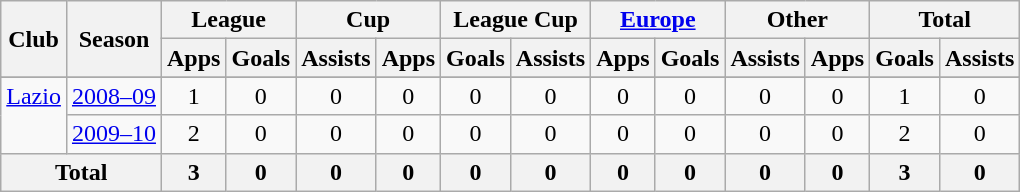<table class="wikitable" style="text-align: center;">
<tr>
<th rowspan="2">Club</th>
<th rowspan="2">Season</th>
<th colspan="2">League</th>
<th colspan="2">Cup</th>
<th colspan="2">League Cup</th>
<th colspan="2"><a href='#'>Europe</a></th>
<th colspan="2">Other</th>
<th colspan="2">Total</th>
</tr>
<tr>
<th>Apps</th>
<th>Goals</th>
<th>Assists</th>
<th>Apps</th>
<th>Goals</th>
<th>Assists</th>
<th>Apps</th>
<th>Goals</th>
<th>Assists</th>
<th>Apps</th>
<th>Goals</th>
<th>Assists</th>
</tr>
<tr>
</tr>
<tr>
<td rowspan="2" valign="top"><a href='#'>Lazio</a></td>
<td><a href='#'>2008–09</a></td>
<td>1</td>
<td>0</td>
<td>0</td>
<td>0</td>
<td>0</td>
<td>0</td>
<td>0</td>
<td>0</td>
<td>0</td>
<td>0</td>
<td>1</td>
<td>0</td>
</tr>
<tr>
<td><a href='#'>2009–10</a></td>
<td>2</td>
<td>0</td>
<td>0</td>
<td>0</td>
<td>0</td>
<td>0</td>
<td>0</td>
<td>0</td>
<td>0</td>
<td>0</td>
<td>2</td>
<td>0</td>
</tr>
<tr>
<th colspan="2">Total</th>
<th>3</th>
<th>0</th>
<th>0</th>
<th>0</th>
<th>0</th>
<th>0</th>
<th>0</th>
<th>0</th>
<th>0</th>
<th>0</th>
<th>3</th>
<th>0</th>
</tr>
</table>
